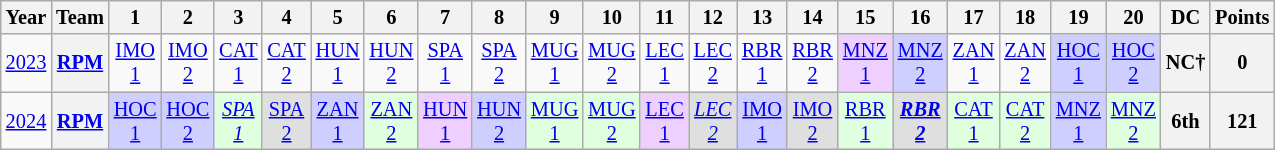<table class="wikitable" style="text-align:center; font-size:85%;">
<tr>
<th>Year</th>
<th>Team</th>
<th>1</th>
<th>2</th>
<th>3</th>
<th>4</th>
<th>5</th>
<th>6</th>
<th>7</th>
<th>8</th>
<th>9</th>
<th>10</th>
<th>11</th>
<th>12</th>
<th>13</th>
<th>14</th>
<th>15</th>
<th>16</th>
<th>17</th>
<th>18</th>
<th>19</th>
<th>20</th>
<th>DC</th>
<th>Points</th>
</tr>
<tr>
<td><a href='#'>2023</a></td>
<th nowrap><a href='#'>RPM</a></th>
<td><a href='#'>IMO<br>1</a><br></td>
<td><a href='#'>IMO<br>2</a><br></td>
<td><a href='#'>CAT<br>1</a><br></td>
<td><a href='#'>CAT<br>2</a><br></td>
<td><a href='#'>HUN<br>1</a><br></td>
<td><a href='#'>HUN<br>2</a><br></td>
<td><a href='#'>SPA<br>1</a></td>
<td><a href='#'>SPA<br>2</a></td>
<td><a href='#'>MUG<br>1</a><br></td>
<td><a href='#'>MUG<br>2</a><br></td>
<td><a href='#'>LEC<br>1</a><br></td>
<td><a href='#'>LEC<br>2</a><br></td>
<td><a href='#'>RBR<br>1</a></td>
<td><a href='#'>RBR<br>2</a></td>
<td style="background:#EFCFFF;"><a href='#'>MNZ<br>1</a><br></td>
<td style="background:#CFCFFF;"><a href='#'>MNZ<br>2</a><br></td>
<td><a href='#'>ZAN<br>1</a><br></td>
<td><a href='#'>ZAN<br>2</a><br></td>
<td style="background:#CFCFFF;"><a href='#'>HOC<br>1</a><br></td>
<td style="background:#CFCFFF;"><a href='#'>HOC<br>2</a><br></td>
<th>NC†</th>
<th>0</th>
</tr>
<tr>
<td><a href='#'>2024</a></td>
<th><a href='#'>RPM</a></th>
<td style="background:#cfcfff;"><a href='#'>HOC<br>1</a><br></td>
<td style="background:#cfcfff;"><a href='#'>HOC<br>2</a><br></td>
<td style="background:#dfffdf;"><em><a href='#'>SPA<br>1</a></em><br></td>
<td style="background:#dfdfdf;"><a href='#'>SPA<br>2</a><br></td>
<td style="background:#cfcfff;"><a href='#'>ZAN<br>1</a><br></td>
<td style="background:#dfffdf;"><a href='#'>ZAN<br>2</a><br></td>
<td style="background:#efcfff;"><a href='#'>HUN<br>1</a><br></td>
<td style="background:#cfcfff;"><a href='#'>HUN<br>2</a><br></td>
<td style="background:#dfffdf;"><a href='#'>MUG<br>1</a><br></td>
<td style="background:#dfffdf;"><a href='#'>MUG<br>2</a><br></td>
<td style="background:#efcfff;"><a href='#'>LEC<br>1</a><br></td>
<td style="background:#dfdfdf;"><em><a href='#'>LEC<br>2</a></em><br></td>
<td style="background:#cfcfff;"><a href='#'>IMO<br>1</a><br></td>
<td style="background:#dfdfdf;"><a href='#'>IMO<br>2</a><br></td>
<td style="background:#dfffdf;"><a href='#'>RBR<br>1</a><br></td>
<td style="background:#dfdfdf;"><strong><em><a href='#'>RBR<br>2</a></em></strong><br></td>
<td style="background:#dfffdf;"><a href='#'>CAT<br>1</a><br></td>
<td style="background:#dfffdf;"><a href='#'>CAT<br>2</a><br></td>
<td style="background:#cfcfff;"><a href='#'>MNZ<br>1</a><br></td>
<td style="background:#dfffdf;"><a href='#'>MNZ<br>2</a><br></td>
<th>6th</th>
<th>121</th>
</tr>
</table>
